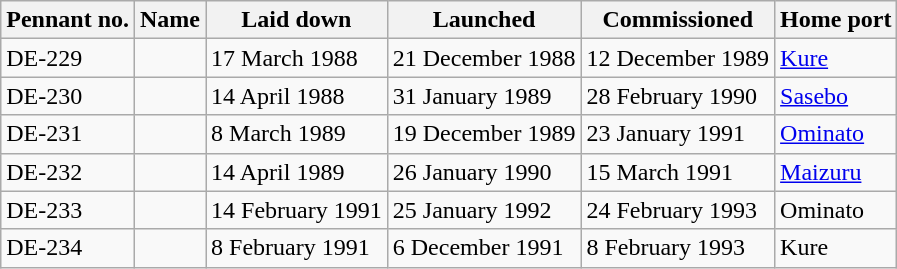<table class="wikitable">
<tr>
<th>Pennant no.</th>
<th>Name</th>
<th>Laid down</th>
<th>Launched</th>
<th>Commissioned</th>
<th>Home port</th>
</tr>
<tr>
<td>DE-229</td>
<td></td>
<td>17 March 1988</td>
<td>21 December 1988</td>
<td>12 December 1989</td>
<td><a href='#'>Kure</a></td>
</tr>
<tr>
<td>DE-230</td>
<td></td>
<td>14 April 1988</td>
<td>31 January 1989</td>
<td>28 February 1990</td>
<td><a href='#'>Sasebo</a></td>
</tr>
<tr>
<td>DE-231</td>
<td></td>
<td>8 March 1989</td>
<td>19 December 1989</td>
<td>23 January 1991</td>
<td><a href='#'>Ominato</a></td>
</tr>
<tr>
<td>DE-232</td>
<td></td>
<td>14 April 1989</td>
<td>26 January 1990</td>
<td>15 March 1991</td>
<td><a href='#'>Maizuru</a></td>
</tr>
<tr>
<td>DE-233</td>
<td></td>
<td>14 February 1991</td>
<td>25 January 1992</td>
<td>24 February 1993</td>
<td>Ominato</td>
</tr>
<tr>
<td>DE-234</td>
<td></td>
<td>8 February 1991</td>
<td>6 December 1991</td>
<td>8 February 1993</td>
<td>Kure</td>
</tr>
</table>
